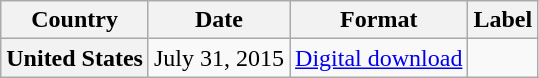<table class="wikitable plainrowheaders">
<tr>
<th>Country</th>
<th>Date</th>
<th>Format</th>
<th>Label</th>
</tr>
<tr>
<th scope="row">United States</th>
<td>July 31, 2015</td>
<td><a href='#'>Digital download</a></td>
<td></td>
</tr>
</table>
